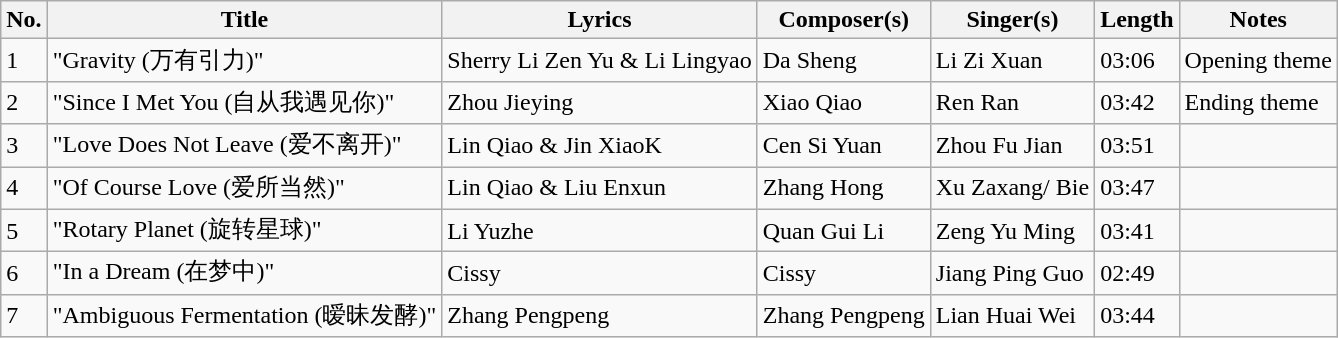<table class="wikitable sortable">
<tr>
<th>No.</th>
<th>Title</th>
<th>Lyrics</th>
<th>Composer(s)</th>
<th>Singer(s)</th>
<th>Length</th>
<th>Notes</th>
</tr>
<tr>
<td>1</td>
<td>"Gravity (万有引力)"</td>
<td>Sherry Li Zen Yu & Li Lingyao</td>
<td>Da Sheng</td>
<td>Li Zi Xuan</td>
<td>03:06</td>
<td>Opening theme</td>
</tr>
<tr>
<td>2</td>
<td>"Since I Met You (自从我遇见你)"</td>
<td>Zhou Jieying</td>
<td>Xiao Qiao</td>
<td>Ren Ran</td>
<td>03:42</td>
<td>Ending theme</td>
</tr>
<tr>
<td>3</td>
<td>"Love Does Not Leave (爱不离开)"</td>
<td>Lin Qiao & Jin XiaoK</td>
<td>Cen Si Yuan</td>
<td>Zhou Fu Jian</td>
<td>03:51</td>
<td></td>
</tr>
<tr>
<td>4</td>
<td>"Of Course Love (爱所当然)"</td>
<td>Lin Qiao & Liu Enxun</td>
<td>Zhang Hong</td>
<td>Xu Zaxang/ Bie</td>
<td>03:47</td>
<td></td>
</tr>
<tr>
<td>5</td>
<td>"Rotary Planet (旋转星球)"</td>
<td>Li Yuzhe</td>
<td>Quan Gui Li</td>
<td>Zeng Yu Ming</td>
<td>03:41</td>
<td></td>
</tr>
<tr>
<td>6</td>
<td>"In a Dream (在梦中)"</td>
<td>Cissy</td>
<td>Cissy</td>
<td>Jiang Ping Guo</td>
<td>02:49</td>
<td></td>
</tr>
<tr>
<td>7</td>
<td>"Ambiguous Fermentation (暧昧发酵)"</td>
<td>Zhang Pengpeng</td>
<td>Zhang Pengpeng</td>
<td>Lian Huai Wei</td>
<td>03:44</td>
<td></td>
</tr>
</table>
